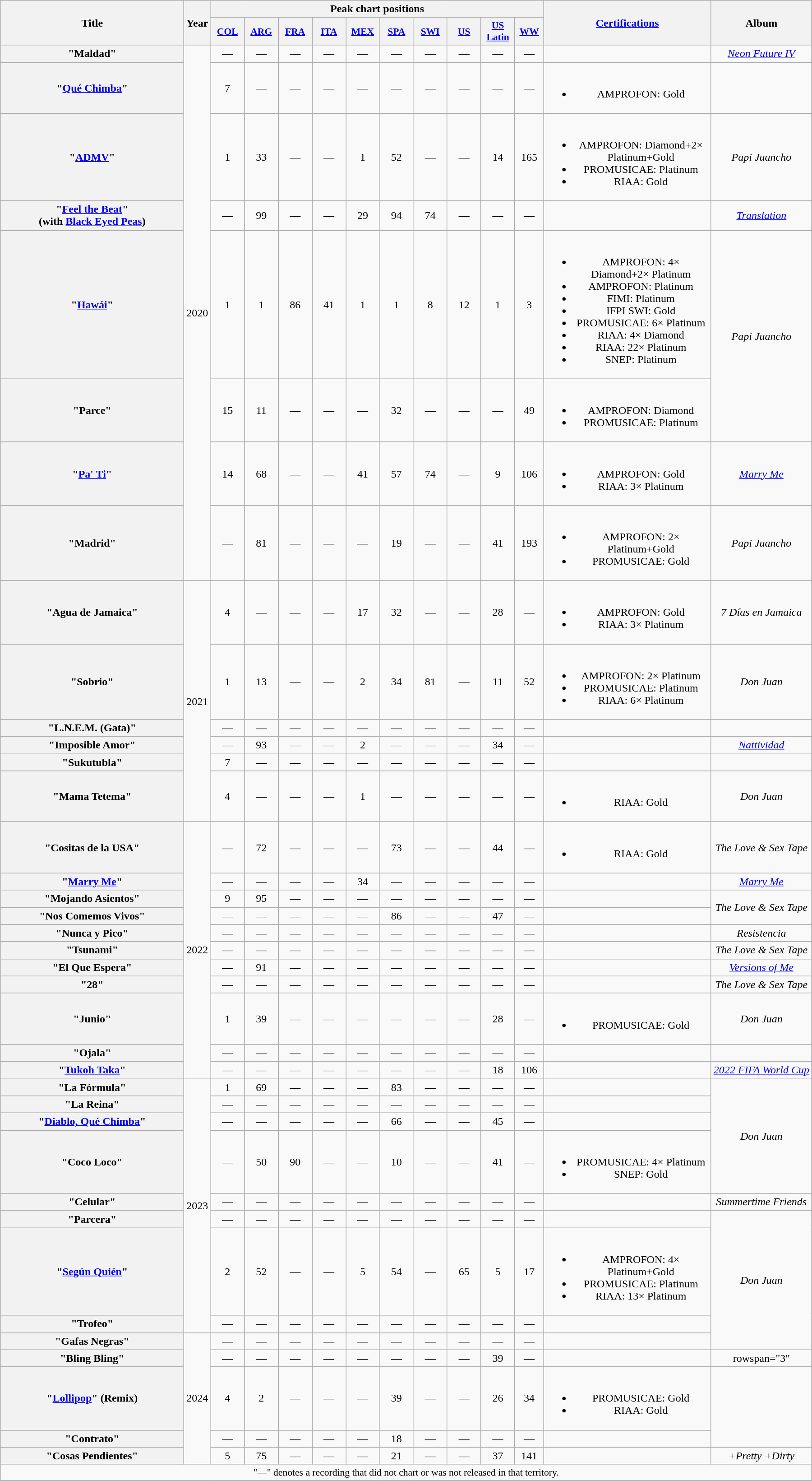<table class="wikitable plainrowheaders" style="text-align:center;">
<tr>
<th scope="col" rowspan="2" style="width:16.5em;">Title</th>
<th scope="col" rowspan="2" style="width:1em;">Year</th>
<th scope="col" colspan="10">Peak chart positions</th>
<th scope="col" rowspan="2" style="width:15em;"><a href='#'>Certifications</a></th>
<th scope="col" rowspan="2">Album</th>
</tr>
<tr>
<th scope="col" style="width:3em;font-size:90%;"><a href='#'>COL</a><br></th>
<th scope="col" style="width:3em;font-size:90%;"><a href='#'>ARG</a><br></th>
<th scope="col" style="width:3em;font-size:90%;"><a href='#'>FRA</a><br></th>
<th scope="col" style="width:3em;font-size:90%;"><a href='#'>ITA</a><br></th>
<th scope="col" style="width:3em;font-size:90%;"><a href='#'>MEX</a><br></th>
<th scope="col" style="width:3em;font-size:90%;"><a href='#'>SPA</a><br></th>
<th scope="col" style="width:3em;font-size:90%;"><a href='#'>SWI</a><br></th>
<th scope="col" style="width:3em;font-size:90%;"><a href='#'>US</a><br></th>
<th scope="col" style="width:3em;font-size:90%;"><a href='#'>US<br>Latin</a><br></th>
<th scope="col" style="width:2.5em;font-size:90%;"><a href='#'>WW</a><br></th>
</tr>
<tr>
<th scope="row">"Maldad"<br></th>
<td rowspan="8">2020</td>
<td>—</td>
<td>—</td>
<td>—</td>
<td>—</td>
<td>—</td>
<td>—</td>
<td>—</td>
<td>—</td>
<td>—</td>
<td>—</td>
<td></td>
<td><em><a href='#'>Neon Future IV</a></em></td>
</tr>
<tr>
<th scope="row">"<a href='#'>Qué Chimba</a>"</th>
<td>7</td>
<td>—</td>
<td>—</td>
<td>—</td>
<td>—</td>
<td>—</td>
<td>—</td>
<td>—</td>
<td>—</td>
<td>—</td>
<td><br><ul><li>AMPROFON: Gold</li></ul></td>
<td></td>
</tr>
<tr>
<th scope="row">"<a href='#'>ADMV</a>"</th>
<td>1</td>
<td>33</td>
<td>—</td>
<td>—</td>
<td>1</td>
<td>52</td>
<td>—</td>
<td>—</td>
<td>14</td>
<td>165</td>
<td><br><ul><li>AMPROFON: Diamond+2× Platinum+Gold</li><li>PROMUSICAE: Platinum</li><li>RIAA: Gold </li></ul></td>
<td><em>Papi Juancho</em></td>
</tr>
<tr>
<th scope="row">"<a href='#'>Feel the Beat</a>"<br><span>(with <a href='#'>Black Eyed Peas</a>)</span></th>
<td>—</td>
<td>99</td>
<td>—</td>
<td>—</td>
<td>29</td>
<td>94</td>
<td>74</td>
<td>—</td>
<td>—</td>
<td>—</td>
<td></td>
<td><em><a href='#'>Translation</a></em></td>
</tr>
<tr>
<th scope="row">"<a href='#'>Hawái</a>"</th>
<td>1</td>
<td>1</td>
<td>86</td>
<td>41</td>
<td>1</td>
<td>1</td>
<td>8</td>
<td>12</td>
<td>1</td>
<td>3</td>
<td><br><ul><li>AMPROFON: 4× Diamond+2× Platinum</li><li>AMPROFON: Platinum </li><li>FIMI: Platinum </li><li>IFPI SWI: Gold</li><li>PROMUSICAE: 6× Platinum</li><li>RIAA: 4× Diamond </li><li>RIAA: 22× Platinum  </li><li>SNEP: Platinum</li></ul></td>
<td rowspan="2"><em>Papi Juancho</em></td>
</tr>
<tr>
<th scope="row">"Parce"<br></th>
<td>15</td>
<td>11</td>
<td>—</td>
<td>—</td>
<td>—</td>
<td>32</td>
<td>—</td>
<td>—</td>
<td>—</td>
<td>49</td>
<td><br><ul><li>AMPROFON: Diamond</li><li>PROMUSICAE: Platinum</li></ul></td>
</tr>
<tr>
<th scope="row">"<a href='#'>Pa' Ti</a>"<br></th>
<td>14</td>
<td>68</td>
<td>—</td>
<td>—</td>
<td>41</td>
<td>57</td>
<td>74</td>
<td>—</td>
<td>9</td>
<td>106</td>
<td><br><ul><li>AMPROFON: Gold</li><li>RIAA: 3× Platinum </li></ul></td>
<td><em><a href='#'>Marry Me</a></em></td>
</tr>
<tr>
<th scope="row">"Madrid"<br></th>
<td>—</td>
<td>81</td>
<td>—</td>
<td>—</td>
<td>—</td>
<td>19</td>
<td>—</td>
<td>—</td>
<td>41</td>
<td>193</td>
<td><br><ul><li>AMPROFON: 2× Platinum+Gold</li><li>PROMUSICAE: Gold</li></ul></td>
<td><em>Papi Juancho</em></td>
</tr>
<tr>
<th scope="row">"Agua de Jamaica"</th>
<td rowspan="6">2021</td>
<td>4</td>
<td>—</td>
<td>—</td>
<td>—</td>
<td>17</td>
<td>32</td>
<td>—</td>
<td>—</td>
<td>28</td>
<td>—</td>
<td><br><ul><li>AMPROFON: Gold</li><li>RIAA: 3× Platinum </li></ul></td>
<td><em>7 Días en Jamaica</em></td>
</tr>
<tr>
<th scope="row">"Sobrio"</th>
<td>1</td>
<td>13</td>
<td>—</td>
<td>—</td>
<td>2</td>
<td>34</td>
<td>81</td>
<td>—</td>
<td>11</td>
<td>52</td>
<td><br><ul><li>AMPROFON: 2× Platinum</li><li>PROMUSICAE: Platinum</li><li>RIAA: 6× Platinum </li></ul></td>
<td><em>Don Juan</em></td>
</tr>
<tr>
<th scope="row">"L.N.E.M. (Gata)"<br></th>
<td>—</td>
<td>—</td>
<td>—</td>
<td>—</td>
<td>—</td>
<td>—</td>
<td>—</td>
<td>—</td>
<td>—</td>
<td>—</td>
<td></td>
<td></td>
</tr>
<tr>
<th scope="row">"Imposible Amor"<br></th>
<td>—</td>
<td>93</td>
<td>—</td>
<td>—</td>
<td>2</td>
<td>—</td>
<td>—</td>
<td>—</td>
<td>34</td>
<td>—</td>
<td></td>
<td><em><a href='#'>Nattividad</a></em></td>
</tr>
<tr>
<th scope="row">"Sukutubla"<br></th>
<td>7</td>
<td>—</td>
<td>—</td>
<td>—</td>
<td>—</td>
<td>—</td>
<td>—</td>
<td>—</td>
<td>—</td>
<td>—</td>
<td></td>
<td></td>
</tr>
<tr>
<th scope="row">"Mama Tetema"<br></th>
<td>4</td>
<td>—</td>
<td>—</td>
<td>—</td>
<td>1</td>
<td>—</td>
<td>—</td>
<td>—</td>
<td>—</td>
<td>—</td>
<td><br><ul><li>RIAA: Gold </li></ul></td>
<td><em>Don Juan</em></td>
</tr>
<tr>
<th scope="row">"Cositas de la USA"</th>
<td rowspan="11">2022</td>
<td>—</td>
<td>72</td>
<td>—</td>
<td>—</td>
<td>—</td>
<td>73</td>
<td>—</td>
<td>—</td>
<td>44</td>
<td>—</td>
<td><br><ul><li>RIAA: Gold </li></ul></td>
<td><em>The Love & Sex Tape</em></td>
</tr>
<tr>
<th scope="row">"<a href='#'>Marry Me</a>"<br></th>
<td>—</td>
<td>—</td>
<td>—</td>
<td>—</td>
<td>34</td>
<td>—</td>
<td>—</td>
<td>—</td>
<td>—</td>
<td>—</td>
<td></td>
<td><em><a href='#'>Marry Me</a></em></td>
</tr>
<tr>
<th scope="row">"Mojando Asientos"<br></th>
<td>9</td>
<td>95</td>
<td>—</td>
<td>—</td>
<td>—</td>
<td>—</td>
<td>—</td>
<td>—</td>
<td>—</td>
<td>—</td>
<td></td>
<td rowspan="2"><em>The Love & Sex Tape</em></td>
</tr>
<tr>
<th scope="row">"Nos Comemos Vivos"<br></th>
<td>—</td>
<td>—</td>
<td>—</td>
<td>—</td>
<td>—</td>
<td>86</td>
<td>—</td>
<td>—</td>
<td>47</td>
<td>—</td>
<td></td>
</tr>
<tr>
<th scope="row">"Nunca y Pico"<br></th>
<td>—</td>
<td>—</td>
<td>—</td>
<td>—</td>
<td>—</td>
<td>—</td>
<td>—</td>
<td>—</td>
<td>—</td>
<td>—</td>
<td></td>
<td><em>Resistencia</em></td>
</tr>
<tr>
<th scope="row">"Tsunami"<br></th>
<td>—</td>
<td>—</td>
<td>—</td>
<td>—</td>
<td>—</td>
<td>—</td>
<td>—</td>
<td>—</td>
<td>—</td>
<td>—</td>
<td></td>
<td><em>The Love & Sex Tape</em></td>
</tr>
<tr>
<th scope="row">"El Que Espera"<br></th>
<td>—</td>
<td>91</td>
<td>—</td>
<td>—</td>
<td>—</td>
<td>—</td>
<td>—</td>
<td>—</td>
<td>—</td>
<td>—</td>
<td></td>
<td><em><a href='#'>Versions of Me</a></em></td>
</tr>
<tr>
<th scope="row">"28"</th>
<td>—</td>
<td>—</td>
<td>—</td>
<td>—</td>
<td>—</td>
<td>—</td>
<td>—</td>
<td>—</td>
<td>—</td>
<td>—</td>
<td></td>
<td><em>The Love & Sex Tape</em></td>
</tr>
<tr>
<th scope="row">"Junio"</th>
<td>1</td>
<td>39</td>
<td>—</td>
<td>—</td>
<td>—</td>
<td>—</td>
<td>—</td>
<td>—</td>
<td>28</td>
<td>—</td>
<td><br><ul><li>PROMUSICAE: Gold</li></ul></td>
<td><em>Don Juan</em></td>
</tr>
<tr>
<th scope="row">"Ojala"<br></th>
<td>—</td>
<td>—</td>
<td>—</td>
<td>—</td>
<td>—</td>
<td>—</td>
<td>—</td>
<td>—</td>
<td>—</td>
<td>—</td>
<td></td>
<td></td>
</tr>
<tr>
<th scope="row">"<a href='#'>Tukoh Taka</a>"<br></th>
<td>—</td>
<td>—</td>
<td>—</td>
<td>—</td>
<td>—</td>
<td>—</td>
<td>—</td>
<td>—</td>
<td>18</td>
<td>106</td>
<td></td>
<td><em><a href='#'>2022 FIFA World Cup</a></em></td>
</tr>
<tr>
<th scope="row">"La Fórmula"<br></th>
<td rowspan="8">2023</td>
<td>1</td>
<td>69</td>
<td>—</td>
<td>—</td>
<td>—</td>
<td>83</td>
<td>—</td>
<td>—</td>
<td>—</td>
<td>—</td>
<td></td>
<td rowspan="4"><em>Don Juan</em></td>
</tr>
<tr>
<th scope="row">"La Reina"</th>
<td>—</td>
<td>—</td>
<td>—</td>
<td>—</td>
<td>—</td>
<td>—</td>
<td>—</td>
<td>—</td>
<td>—</td>
<td>—</td>
<td></td>
</tr>
<tr>
<th scope="row">"<a href='#'>Diablo, Qué Chimba</a>"<br></th>
<td>—</td>
<td>—</td>
<td>—</td>
<td>—</td>
<td>—</td>
<td>66</td>
<td>—</td>
<td>—</td>
<td>45</td>
<td>—</td>
<td></td>
</tr>
<tr>
<th scope="row">"Coco Loco"</th>
<td>—</td>
<td>50</td>
<td>90</td>
<td>—</td>
<td>—</td>
<td>10</td>
<td>—</td>
<td>—</td>
<td>41</td>
<td>—</td>
<td><br><ul><li>PROMUSICAE: 4× Platinum</li><li>SNEP: Gold</li></ul></td>
</tr>
<tr>
<th scope="row">"Celular"<br></th>
<td>—</td>
<td>—</td>
<td>—</td>
<td>—</td>
<td>—</td>
<td>—</td>
<td>—</td>
<td>—</td>
<td>—</td>
<td>—</td>
<td></td>
<td><em>Summertime Friends</em></td>
</tr>
<tr>
<th scope="row">"Parcera"<br></th>
<td>—</td>
<td>—</td>
<td>—</td>
<td>—</td>
<td>—</td>
<td>—</td>
<td>—</td>
<td>—</td>
<td>—</td>
<td>—</td>
<td></td>
<td rowspan="4"><em>Don Juan</em></td>
</tr>
<tr>
<th scope="row">"<a href='#'>Según Quién</a>"<br></th>
<td>2</td>
<td>52</td>
<td>—</td>
<td>—</td>
<td>5</td>
<td>54</td>
<td>—</td>
<td>65</td>
<td>5</td>
<td>17</td>
<td><br><ul><li>AMPROFON: 4× Platinum+Gold</li><li>PROMUSICAE: Platinum</li><li>RIAA: 13× Platinum </li></ul></td>
</tr>
<tr>
<th scope="row">"Trofeo"<br></th>
<td>—</td>
<td>—</td>
<td>—</td>
<td>—</td>
<td>—</td>
<td>—</td>
<td>—</td>
<td>—</td>
<td>—</td>
<td>—</td>
<td></td>
</tr>
<tr>
<th scope="row">"Gafas Negras"<br></th>
<td rowspan="5">2024</td>
<td>—</td>
<td>—</td>
<td>—</td>
<td>—</td>
<td>—</td>
<td>—</td>
<td>—</td>
<td>—</td>
<td>—</td>
<td>—</td>
<td></td>
</tr>
<tr>
<th scope="row">"Bling Bling"<br></th>
<td>—</td>
<td>—</td>
<td>—</td>
<td>—</td>
<td>—</td>
<td>—</td>
<td>—</td>
<td>—</td>
<td>39</td>
<td>—</td>
<td></td>
<td>rowspan="3" </td>
</tr>
<tr>
<th scope="row">"<a href='#'>Lollipop</a>" (Remix)<br></th>
<td>4</td>
<td>2</td>
<td>—</td>
<td>—</td>
<td>—</td>
<td>39</td>
<td>—</td>
<td>—</td>
<td>26</td>
<td>34</td>
<td><br><ul><li>PROMUSICAE: Gold</li><li>RIAA: Gold </li></ul></td>
</tr>
<tr>
<th scope="row">"Contrato"</th>
<td>—</td>
<td>—</td>
<td>—</td>
<td>—</td>
<td>—</td>
<td>18</td>
<td>—</td>
<td>—</td>
<td>—</td>
<td>—</td>
<td></td>
</tr>
<tr>
<th scope="row">"Cosas Pendientes"</th>
<td>5</td>
<td>75</td>
<td>—</td>
<td>—</td>
<td>—</td>
<td>21</td>
<td>—</td>
<td>—</td>
<td>37</td>
<td>141</td>
<td></td>
<td><em>+Pretty +Dirty</em></td>
</tr>
<tr>
<td colspan="14" style="font-size:90%">"—" denotes a recording that did not chart or was not released in that territory.</td>
</tr>
</table>
